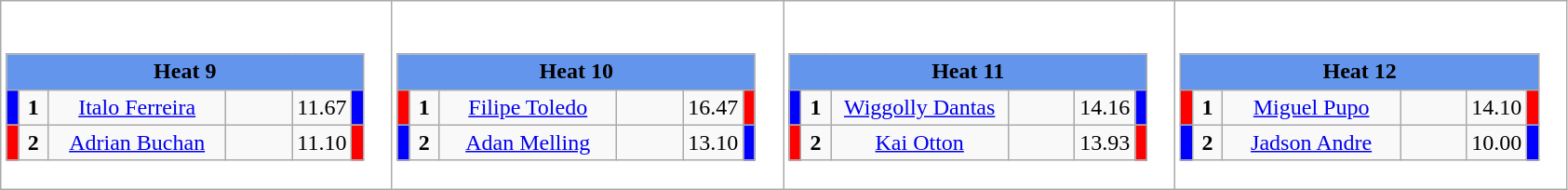<table class="wikitable" style="background:#fff;">
<tr>
<td><div><br><table class="wikitable">
<tr>
<td colspan="6"  style="text-align:center; background:#6495ed;"><strong>Heat 9</strong></td>
</tr>
<tr>
<td style="width:01px; background:#00f;"></td>
<td style="width:14px; text-align:center;"><strong>1</strong></td>
<td style="width:120px; text-align:center;"><a href='#'>Italo Ferreira</a></td>
<td style="width:40px; text-align:center;"></td>
<td style="width:20px; text-align:center;">11.67</td>
<td style="width:01px; background:#00f;"></td>
</tr>
<tr>
<td style="width:01px; background:#f00;"></td>
<td style="width:14px; text-align:center;"><strong>2</strong></td>
<td style="width:120px; text-align:center;"><a href='#'>Adrian Buchan</a></td>
<td style="width:40px; text-align:center;"></td>
<td style="width:20px; text-align:center;">11.10</td>
<td style="width:01px; background:#f00;"></td>
</tr>
</table>
</div></td>
<td><div><br><table class="wikitable">
<tr>
<td colspan="6"  style="text-align:center; background:#6495ed;"><strong>Heat 10</strong></td>
</tr>
<tr>
<td style="width:01px; background:#f00;"></td>
<td style="width:14px; text-align:center;"><strong>1</strong></td>
<td style="width:120px; text-align:center;"><a href='#'>Filipe Toledo</a></td>
<td style="width:40px; text-align:center;"></td>
<td style="width:20px; text-align:center;">16.47</td>
<td style="width:01px; background:#f00;"></td>
</tr>
<tr>
<td style="width:01px; background:#00f;"></td>
<td style="width:14px; text-align:center;"><strong>2</strong></td>
<td style="width:120px; text-align:center;"><a href='#'>Adan Melling</a></td>
<td style="width:40px; text-align:center;"></td>
<td style="width:20px; text-align:center;">13.10</td>
<td style="width:01px; background:#00f;"></td>
</tr>
</table>
</div></td>
<td><div><br><table class="wikitable">
<tr>
<td colspan="6"  style="text-align:center; background:#6495ed;"><strong>Heat 11</strong></td>
</tr>
<tr>
<td style="width:01px; background:#00f;"></td>
<td style="width:14px; text-align:center;"><strong>1</strong></td>
<td style="width:120px; text-align:center;"><a href='#'>Wiggolly Dantas</a></td>
<td style="width:40px; text-align:center;"></td>
<td style="width:20px; text-align:center;">14.16</td>
<td style="width:01px; background:#00f;"></td>
</tr>
<tr>
<td style="width:01px; background:#f00;"></td>
<td style="width:14px; text-align:center;"><strong>2</strong></td>
<td style="width:120px; text-align:center;"><a href='#'>Kai Otton</a></td>
<td style="width:40px; text-align:center;"></td>
<td style="width:20px; text-align:center;">13.93</td>
<td style="width:01px; background:#f00;"></td>
</tr>
</table>
</div></td>
<td><div><br><table class="wikitable">
<tr>
<td colspan="6"  style="text-align:center; background:#6495ed;"><strong>Heat 12</strong></td>
</tr>
<tr>
<td style="width:01px; background:#f00;"></td>
<td style="width:14px; text-align:center;"><strong>1</strong></td>
<td style="width:120px; text-align:center;"><a href='#'>Miguel Pupo</a></td>
<td style="width:40px; text-align:center;"></td>
<td style="width:20px; text-align:center;">14.10</td>
<td style="width:01px; background:#f00;"></td>
</tr>
<tr>
<td style="width:01px; background:#00f;"></td>
<td style="width:14px; text-align:center;"><strong>2</strong></td>
<td style="width:120px; text-align:center;"><a href='#'>Jadson Andre</a></td>
<td style="width:40px; text-align:center;"></td>
<td style="width:20px; text-align:center;">10.00</td>
<td style="width:01px; background:#00f;"></td>
</tr>
</table>
</div></td>
</tr>
</table>
